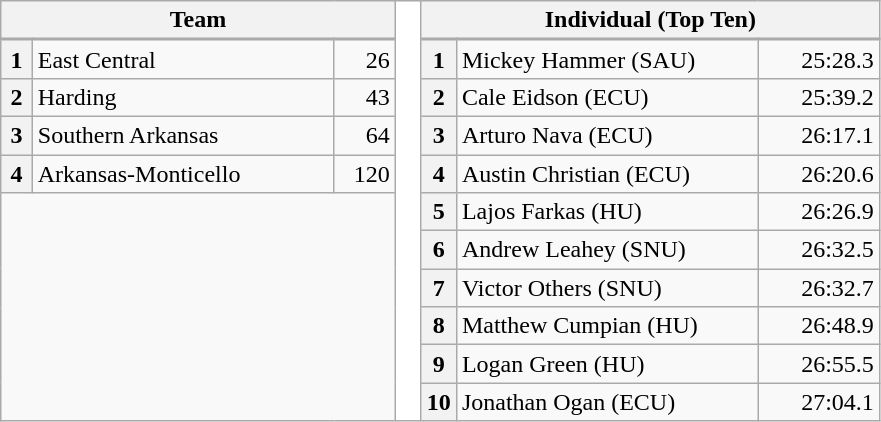<table class="wikitable">
<tr>
<th colspan=3>Team</th>
<td rowspan=12 width=10 bgcolor=#ffffff></td>
<th colspan=3>Individual (Top Ten)</th>
</tr>
<tr height=0>
<td style="padding:0" width=20></td>
<td style="padding:0" width=200></td>
<td style="padding:0" width=40></td>
<td style="padding:0" width=20></td>
<td style="padding:0" width=200></td>
<td style="padding:0" width=80></td>
</tr>
<tr>
<th>1</th>
<td>East Central</td>
<td align=right>26</td>
<th>1</th>
<td>Mickey Hammer (SAU)</td>
<td align=right>25:28.3</td>
</tr>
<tr>
<th>2</th>
<td>Harding</td>
<td align=right>43</td>
<th>2</th>
<td>Cale Eidson (ECU)</td>
<td align=right>25:39.2</td>
</tr>
<tr>
<th>3</th>
<td>Southern Arkansas</td>
<td align=right>64</td>
<th>3</th>
<td>Arturo Nava (ECU)</td>
<td align=right>26:17.1</td>
</tr>
<tr>
<th>4</th>
<td>Arkansas-Monticello</td>
<td align=right>120</td>
<th>4</th>
<td>Austin Christian (ECU)</td>
<td align=right>26:20.6</td>
</tr>
<tr>
<td rowspan=6 colspan=3></td>
<th>5</th>
<td>Lajos Farkas (HU)</td>
<td align=right>26:26.9</td>
</tr>
<tr>
<th>6</th>
<td>Andrew Leahey (SNU)</td>
<td align=right>26:32.5</td>
</tr>
<tr>
<th>7</th>
<td>Victor Others (SNU)</td>
<td align=right>26:32.7</td>
</tr>
<tr>
<th>8</th>
<td>Matthew Cumpian (HU)</td>
<td align=right>26:48.9</td>
</tr>
<tr>
<th>9</th>
<td>Logan Green (HU)</td>
<td align=right>26:55.5</td>
</tr>
<tr>
<th>10</th>
<td>Jonathan Ogan (ECU)</td>
<td align=right>27:04.1</td>
</tr>
</table>
